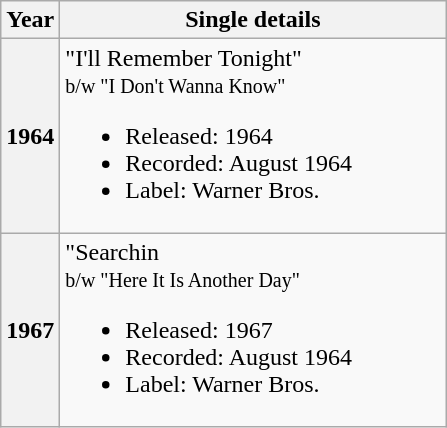<table class="wikitable plainrowheaders">
<tr>
<th width="30" scope="col">Year</th>
<th width="250" scope="col">Single details</th>
</tr>
<tr>
<th scope="row">1964</th>
<td>"I'll Remember Tonight"<br><small>b/w "I Don't Wanna Know"</small><br><ul><li>Released: 1964</li><li>Recorded: August 1964</li><li>Label: Warner Bros. </li></ul></td>
</tr>
<tr>
<th scope="row">1967</th>
<td>"Searchin<br><small>b/w "Here It Is Another Day"</small><br><ul><li>Released: 1967</li><li>Recorded: August 1964</li><li>Label: Warner Bros. </li></ul></td>
</tr>
</table>
